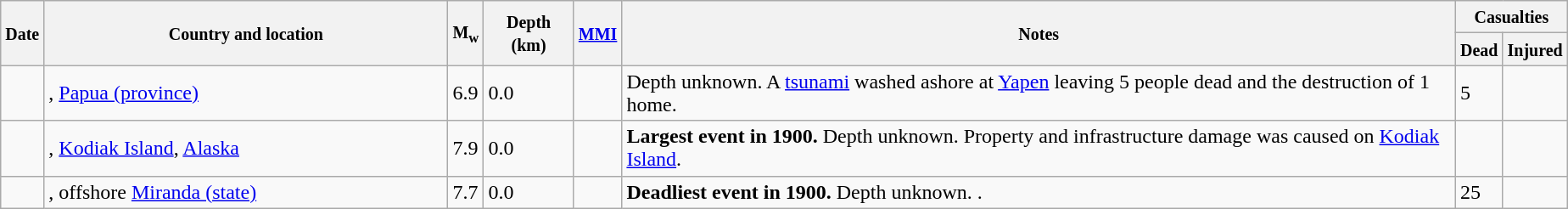<table class="wikitable sortable sort-under" style="border:1px black; margin-left:1em;">
<tr>
<th rowspan="2"><small>Date</small></th>
<th rowspan="2" style="width: 310px"><small>Country and location</small></th>
<th rowspan="2"><small>M<sub>w</sub></small></th>
<th rowspan="2"><small>Depth (km)</small></th>
<th rowspan="2"><small><a href='#'>MMI</a></small></th>
<th rowspan="2" class="unsortable"><small>Notes</small></th>
<th colspan="2"><small>Casualties</small></th>
</tr>
<tr>
<th><small>Dead</small></th>
<th><small>Injured</small></th>
</tr>
<tr>
<td></td>
<td>, <a href='#'>Papua (province)</a></td>
<td>6.9</td>
<td>0.0</td>
<td></td>
<td>Depth unknown. A <a href='#'>tsunami</a> washed ashore at <a href='#'>Yapen</a> leaving 5 people dead and the destruction of 1 home.</td>
<td>5</td>
<td></td>
</tr>
<tr>
<td></td>
<td>, <a href='#'>Kodiak Island</a>, <a href='#'>Alaska</a></td>
<td>7.9</td>
<td>0.0</td>
<td></td>
<td><strong>Largest event in 1900.</strong> Depth unknown. Property and infrastructure damage was caused on <a href='#'>Kodiak Island</a>.</td>
<td></td>
<td></td>
</tr>
<tr>
<td></td>
<td>, offshore <a href='#'>Miranda (state)</a></td>
<td>7.7</td>
<td>0.0</td>
<td></td>
<td><strong>Deadliest event in 1900.</strong> Depth unknown. .</td>
<td>25</td>
<td></td>
</tr>
</table>
